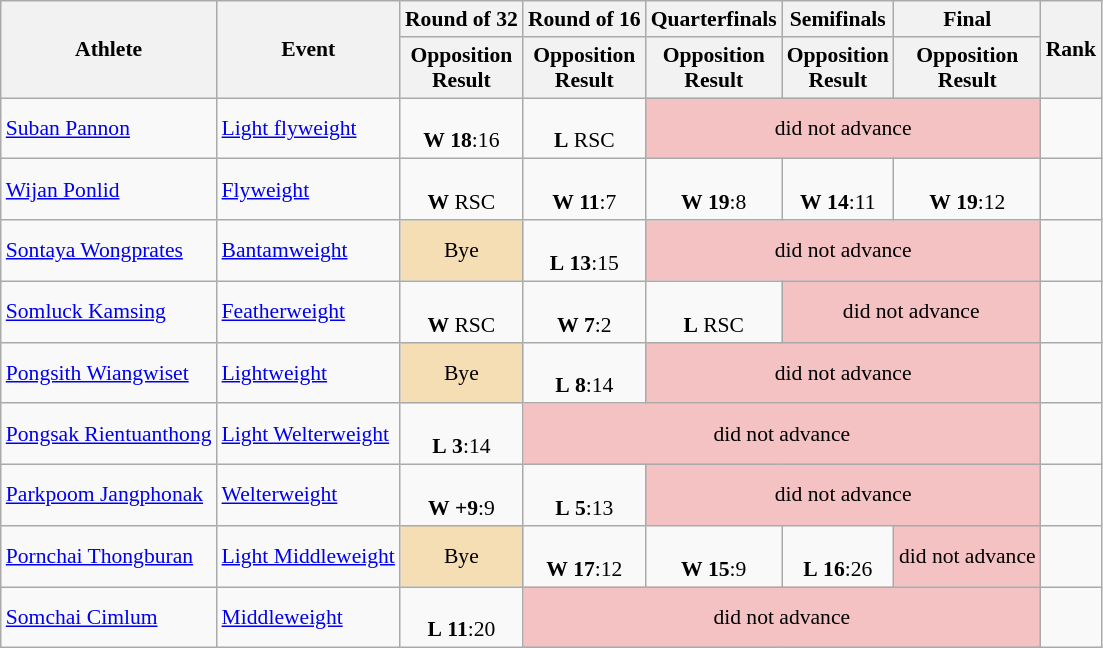<table class="wikitable" style="font-size:90%">
<tr>
<th rowspan="2">Athlete</th>
<th rowspan="2">Event</th>
<th>Round of 32</th>
<th>Round of 16</th>
<th>Quarterfinals</th>
<th>Semifinals</th>
<th>Final</th>
<th rowspan="2">Rank</th>
</tr>
<tr>
<th>Opposition<br>Result</th>
<th>Opposition<br>Result</th>
<th>Opposition<br>Result</th>
<th>Opposition<br>Result</th>
<th>Opposition<br>Result</th>
</tr>
<tr>
<td><a href='#'>Suban Pannon</a></td>
<td><a href='#'>Light flyweight</a></td>
<td align=center><br> <strong>W</strong> <strong>18</strong>:16</td>
<td align=center><br><strong>L</strong> RSC</td>
<td bgcolor="f4c2c2" colspan="3"  align="center">did not advance</td>
<td></td>
</tr>
<tr>
<td><a href='#'>Wijan Ponlid</a></td>
<td><a href='#'>Flyweight</a></td>
<td align=center><br> <strong>W</strong> RSC</td>
<td align=center><br> <strong>W</strong> <strong>11</strong>:7</td>
<td align=center><br> <strong>W</strong> <strong>19</strong>:8</td>
<td align=center><br> <strong>W</strong> <strong>14</strong>:11</td>
<td align=center><br> <strong>W</strong> <strong>19</strong>:12</td>
<td align=center></td>
</tr>
<tr>
<td><a href='#'>Sontaya Wongprates</a></td>
<td><a href='#'>Bantamweight</a></td>
<td bgcolor = "wheat" align=center>Bye</td>
<td align=center><br><strong>L</strong> <strong>13</strong>:15</td>
<td bgcolor="f4c2c2" colspan="3"  align="center">did not advance</td>
<td></td>
</tr>
<tr>
<td><a href='#'>Somluck Kamsing</a></td>
<td><a href='#'>Featherweight</a></td>
<td align=center><br> <strong>W</strong> RSC</td>
<td align=center><br><strong>W</strong> <strong>7</strong>:2</td>
<td align=center><br><strong>L</strong> RSC</td>
<td bgcolor="f4c2c2" colspan="2"  align="center">did not advance</td>
<td></td>
</tr>
<tr>
<td><a href='#'>Pongsith Wiangwiset</a></td>
<td><a href='#'>Lightweight</a></td>
<td bgcolor = "wheat" align=center>Bye</td>
<td align=center><br><strong>L</strong> <strong>8</strong>:14</td>
<td bgcolor="f4c2c2" colspan="3"  align="center">did not advance</td>
<td></td>
</tr>
<tr>
<td><a href='#'>Pongsak Rientuanthong</a></td>
<td><a href='#'>Light Welterweight</a></td>
<td align=center><br><strong>L</strong> <strong>3</strong>:14</td>
<td bgcolor="f4c2c2" colspan="4"  align="center">did not advance</td>
<td></td>
</tr>
<tr>
<td><a href='#'>Parkpoom Jangphonak</a></td>
<td><a href='#'>Welterweight</a></td>
<td align=center><br><strong>W</strong> <strong>+9</strong>:9</td>
<td align=center><br><strong>L</strong> <strong>5</strong>:13</td>
<td bgcolor="f4c2c2" colspan="3"  align="center">did not advance</td>
<td></td>
</tr>
<tr>
<td><a href='#'>Pornchai Thongburan</a></td>
<td><a href='#'>Light Middleweight</a></td>
<td bgcolor = "wheat" align=center>Bye</td>
<td align=center><br> <strong>W</strong> <strong>17</strong>:12</td>
<td align=center><br> <strong>W</strong> <strong>15</strong>:9</td>
<td align=center><br> <strong>L</strong> <strong>16</strong>:26</td>
<td bgcolor="f4c2c2" align="center">did not advance</td>
<td align=center></td>
</tr>
<tr>
<td><a href='#'>Somchai Cimlum</a></td>
<td><a href='#'>Middleweight</a></td>
<td align=center><br><strong>L</strong> <strong>11</strong>:20</td>
<td bgcolor="f4c2c2" colspan="4"  align="center">did not advance</td>
<td></td>
</tr>
</table>
